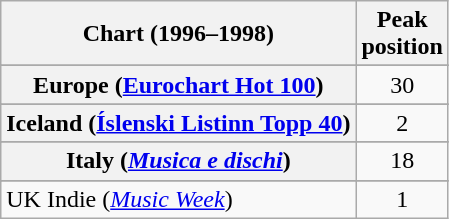<table class="wikitable sortable plainrowheaders" style="text-align:center">
<tr>
<th>Chart (1996–1998)</th>
<th>Peak<br>position</th>
</tr>
<tr>
</tr>
<tr>
</tr>
<tr>
<th scope="row">Europe (<a href='#'>Eurochart Hot 100</a>)</th>
<td>30</td>
</tr>
<tr>
</tr>
<tr>
</tr>
<tr>
<th scope="row">Iceland (<a href='#'>Íslenski Listinn Topp 40</a>)</th>
<td>2</td>
</tr>
<tr>
</tr>
<tr>
<th scope="row">Italy (<em><a href='#'>Musica e dischi</a></em>)</th>
<td>18</td>
</tr>
<tr>
</tr>
<tr>
</tr>
<tr>
</tr>
<tr>
</tr>
<tr>
<td align=left>UK Indie (<em><a href='#'>Music Week</a></em>)</td>
<td align=center>1</td>
</tr>
</table>
